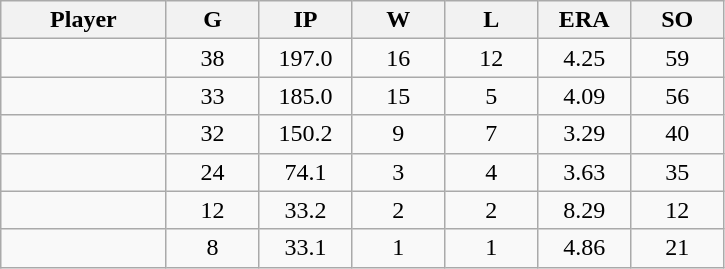<table class="wikitable sortable">
<tr>
<th bgcolor="#DDDDFF" width="16%">Player</th>
<th bgcolor="#DDDDFF" width="9%">G</th>
<th bgcolor="#DDDDFF" width="9%">IP</th>
<th bgcolor="#DDDDFF" width="9%">W</th>
<th bgcolor="#DDDDFF" width="9%">L</th>
<th bgcolor="#DDDDFF" width="9%">ERA</th>
<th bgcolor="#DDDDFF" width="9%">SO</th>
</tr>
<tr align="center">
<td></td>
<td>38</td>
<td>197.0</td>
<td>16</td>
<td>12</td>
<td>4.25</td>
<td>59</td>
</tr>
<tr align="center">
<td></td>
<td>33</td>
<td>185.0</td>
<td>15</td>
<td>5</td>
<td>4.09</td>
<td>56</td>
</tr>
<tr align="center">
<td></td>
<td>32</td>
<td>150.2</td>
<td>9</td>
<td>7</td>
<td>3.29</td>
<td>40</td>
</tr>
<tr align="center">
<td></td>
<td>24</td>
<td>74.1</td>
<td>3</td>
<td>4</td>
<td>3.63</td>
<td>35</td>
</tr>
<tr align="center">
<td></td>
<td>12</td>
<td>33.2</td>
<td>2</td>
<td>2</td>
<td>8.29</td>
<td>12</td>
</tr>
<tr align="center">
<td></td>
<td>8</td>
<td>33.1</td>
<td>1</td>
<td>1</td>
<td>4.86</td>
<td>21</td>
</tr>
</table>
